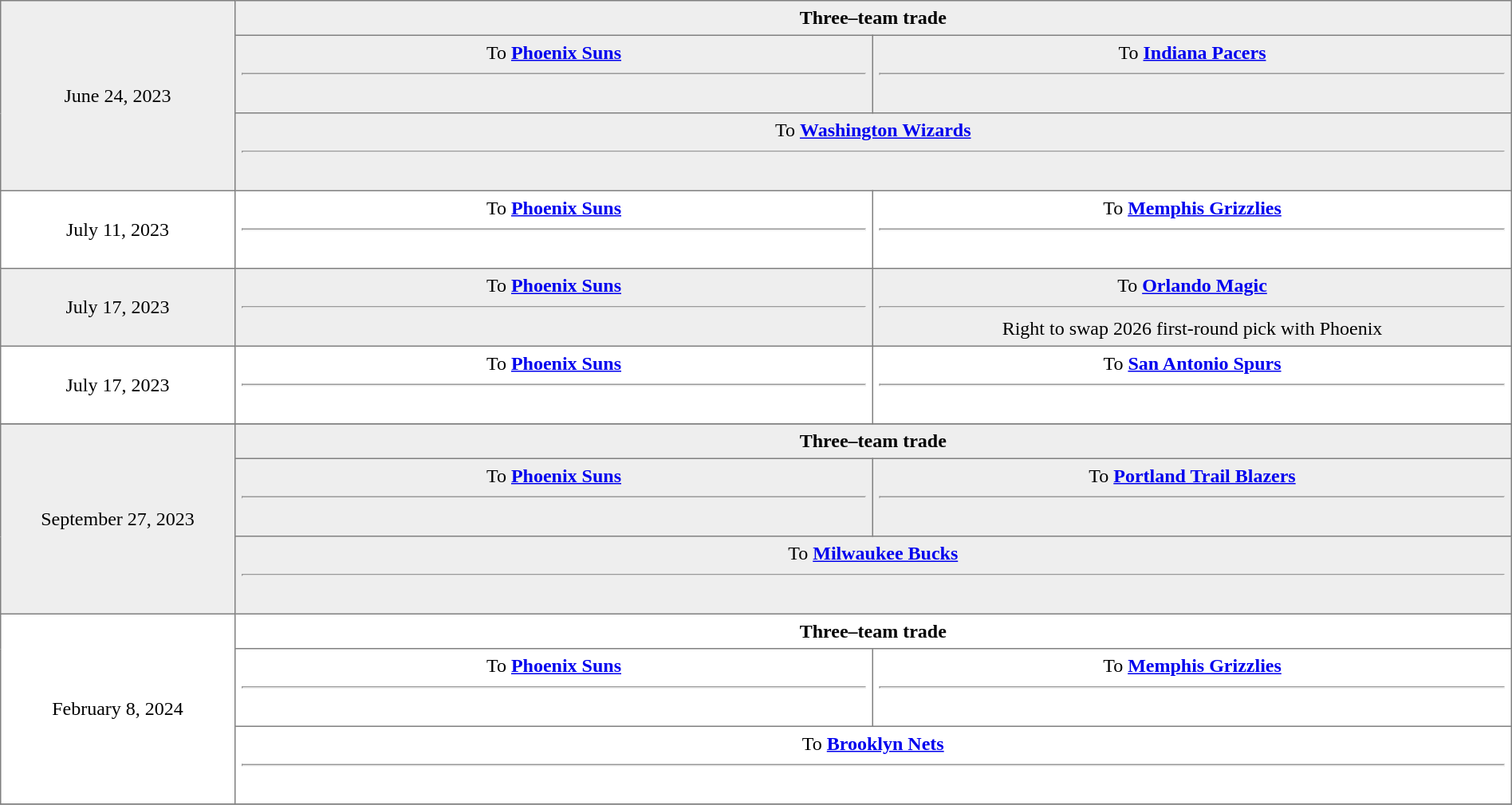<table border="1" style="border-collapse:collapse; text-align:center; width:100%;"  cellpadding="5">
<tr style="background:#eee;">
<td style="width:11%;" rowspan=3>June 24, 2023</td>
<td colspan=2><strong>Three–team trade</strong></td>
</tr>
<tr style="background:#eee;">
<td style="width:30%; vertical-align:top;">To <strong><a href='#'>Phoenix Suns</a></strong><hr><br></td>
<td style="width:30%; vertical-align:top;">To <strong><a href='#'>Indiana Pacers</a></strong><hr><br></td>
</tr>
<tr style="background:#eee;">
<td colspan=2>To <strong><a href='#'>Washington Wizards</a></strong><hr><br></td>
</tr>
<tr>
<td style="width:11%;">July 11, 2023</td>
<td style="width:30%; vertical-align:top;">To <strong><a href='#'>Phoenix Suns</a></strong><hr><br></td>
<td style="width:30%; vertical-align:top;">To <strong><a href='#'>Memphis Grizzlies</a></strong><hr><br></td>
</tr>
<tr style="background:#eee;">
<td style="width:11%;">July 17, 2023</td>
<td style="width:30%; vertical-align:top;">To <strong><a href='#'>Phoenix Suns</a></strong><hr><br></td>
<td style="width:30%; vertical-align:top;">To <strong><a href='#'>Orlando Magic</a></strong><hr>Right to swap 2026 first-round pick with Phoenix</td>
</tr>
<tr>
<td style="width:11%;">July 17, 2023</td>
<td style="width:30%; vertical-align:top;">To <strong><a href='#'>Phoenix Suns</a></strong><hr><br></td>
<td style="width:30%; vertical-align:top;">To <strong><a href='#'>San Antonio Spurs</a></strong><hr><br></td>
</tr>
<tr>
</tr>
<tr style="background:#eee;">
<td style="width:11%;" rowspan=3>September 27, 2023</td>
<td colspan=2><strong>Three–team trade</strong></td>
</tr>
<tr style="background:#eee;">
<td style="width:30%; vertical-align:top;">To <strong><a href='#'>Phoenix Suns</a></strong><hr><br></td>
<td style="width:30%; vertical-align:top;">To <strong><a href='#'>Portland Trail Blazers</a></strong><hr><br></td>
</tr>
<tr style="background:#eee;">
<td colspan=2>To <strong><a href='#'>Milwaukee Bucks</a></strong><hr><br></td>
</tr>
<tr>
<td style="width:11%;" rowspan=3>February 8, 2024</td>
<td colspan=2><strong>Three–team trade</strong></td>
</tr>
<tr>
<td style="width:30%; vertical-align:top;">To <strong><a href='#'>Phoenix Suns</a></strong><hr><br></td>
<td style="width:30%; vertical-align:top;">To <strong><a href='#'>Memphis Grizzlies</a></strong><hr><br></td>
</tr>
<tr>
<td colspan=2>To <strong><a href='#'>Brooklyn Nets</a></strong><hr><br></td>
</tr>
<tr>
</tr>
</table>
